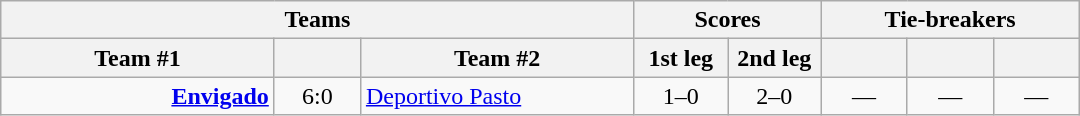<table class="wikitable" style="text-align:center;">
<tr>
<th colspan=3>Teams</th>
<th colspan=2>Scores</th>
<th colspan=3>Tie-breakers</th>
</tr>
<tr>
<th width="175">Team #1</th>
<th width="50"></th>
<th width="175">Team #2</th>
<th width="55">1st leg</th>
<th width="55">2nd leg</th>
<th width="50"></th>
<th width="50"></th>
<th width="50"></th>
</tr>
<tr>
<td align=right><strong><a href='#'>Envigado</a></strong></td>
<td>6:0</td>
<td align=left><a href='#'>Deportivo Pasto</a></td>
<td>1–0</td>
<td>2–0</td>
<td>—</td>
<td>—</td>
<td>—</td>
</tr>
</table>
